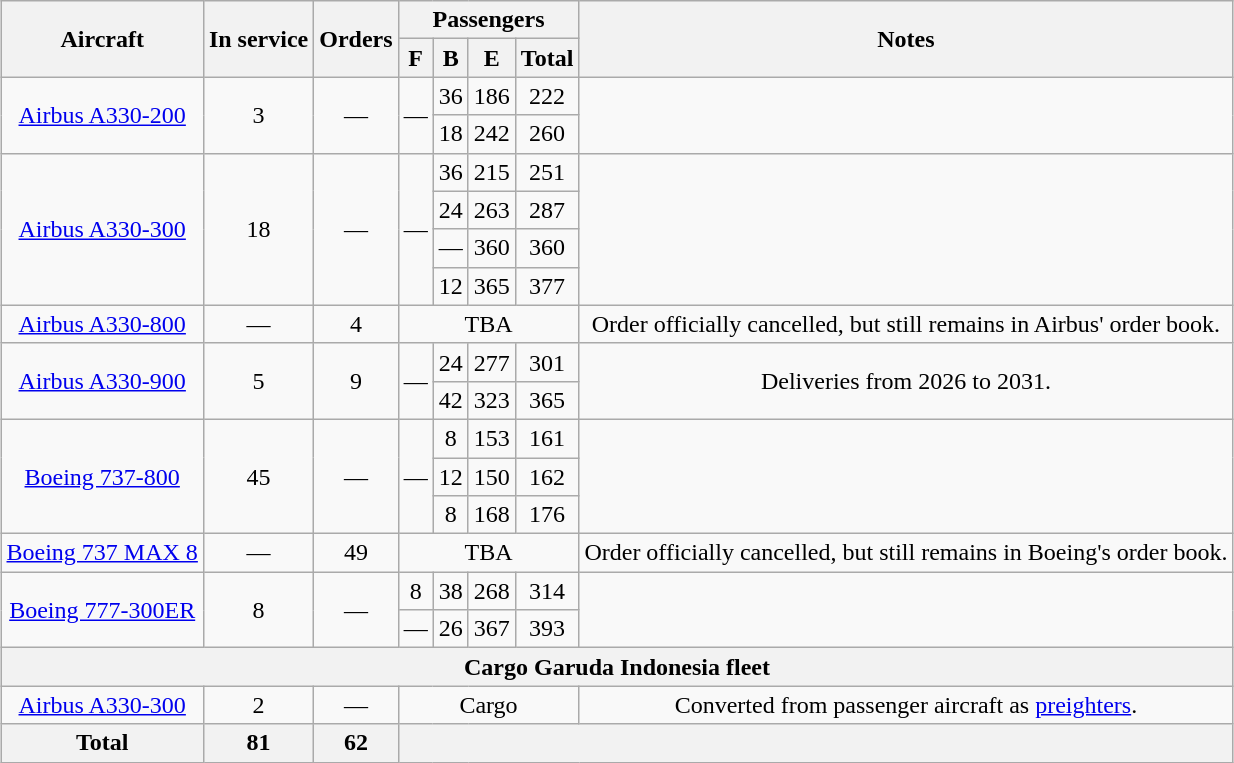<table class="wikitable" style="margin:0.5em auto;text-align:center">
<tr>
<th rowspan="2">Aircraft</th>
<th rowspan="2">In service</th>
<th rowspan="2">Orders</th>
<th colspan="4">Passengers</th>
<th rowspan="2">Notes</th>
</tr>
<tr>
<th><abbr>F</abbr></th>
<th><abbr>B</abbr></th>
<th><abbr>E</abbr></th>
<th>Total</th>
</tr>
<tr>
<td rowspan="2"><a href='#'>Airbus A330-200</a></td>
<td rowspan="2">3</td>
<td rowspan="2">—</td>
<td rowspan="2">—</td>
<td>36</td>
<td>186</td>
<td>222</td>
<td rowspan="2"></td>
</tr>
<tr>
<td>18</td>
<td>242</td>
<td>260</td>
</tr>
<tr>
<td rowspan="4"><a href='#'>Airbus A330-300</a></td>
<td rowspan="4">18</td>
<td rowspan="4">—</td>
<td rowspan="4">—</td>
<td>36</td>
<td>215</td>
<td>251</td>
<td rowspan="4"></td>
</tr>
<tr>
<td>24</td>
<td>263</td>
<td>287</td>
</tr>
<tr>
<td>—</td>
<td>360</td>
<td>360</td>
</tr>
<tr>
<td>12</td>
<td>365</td>
<td>377</td>
</tr>
<tr>
<td><a href='#'>Airbus A330-800</a></td>
<td>—</td>
<td>4</td>
<td colspan="4"><abbr>TBA</abbr></td>
<td>Order officially cancelled, but still remains in Airbus' order book.</td>
</tr>
<tr>
<td rowspan="2"><a href='#'>Airbus A330-900</a></td>
<td rowspan="2">5</td>
<td rowspan="2">9</td>
<td rowspan="2">—</td>
<td>24</td>
<td>277</td>
<td>301</td>
<td rowspan="2">Deliveries from 2026 to 2031.</td>
</tr>
<tr>
<td>42</td>
<td>323</td>
<td>365</td>
</tr>
<tr>
<td rowspan="3"><a href='#'>Boeing 737-800</a></td>
<td rowspan="3">45</td>
<td rowspan="3">—</td>
<td rowspan="3">—</td>
<td>8</td>
<td>153</td>
<td>161</td>
<td rowspan="3"></td>
</tr>
<tr>
<td>12</td>
<td>150</td>
<td>162</td>
</tr>
<tr>
<td>8</td>
<td>168</td>
<td>176</td>
</tr>
<tr>
<td><a href='#'>Boeing 737 MAX 8</a></td>
<td>—</td>
<td>49</td>
<td colspan="4"><abbr>TBA</abbr></td>
<td>Order officially cancelled, but still remains in Boeing's order book.</td>
</tr>
<tr>
<td rowspan="2"><a href='#'>Boeing 777-300ER</a></td>
<td rowspan="2">8</td>
<td rowspan="2">—</td>
<td>8</td>
<td>38</td>
<td>268</td>
<td>314</td>
<td rowspan="2"></td>
</tr>
<tr>
<td>—</td>
<td>26</td>
<td>367</td>
<td>393</td>
</tr>
<tr>
<th colspan="8" scope="row">Cargo Garuda Indonesia fleet</th>
</tr>
<tr>
<td><a href='#'>Airbus A330-300</a></td>
<td>2</td>
<td>—</td>
<td colspan="4"><abbr>Cargo</abbr></td>
<td>Converted from passenger aircraft as <a href='#'>preighters</a>.</td>
</tr>
<tr>
<th>Total</th>
<th>81</th>
<th>62</th>
<th colspan="5"></th>
</tr>
</table>
